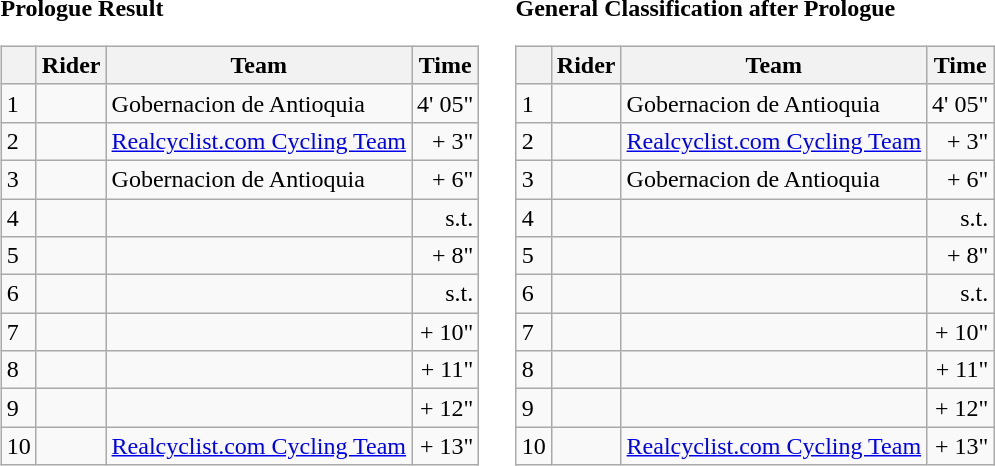<table>
<tr>
<td><strong>Prologue Result</strong><br><table class="wikitable">
<tr>
<th></th>
<th>Rider</th>
<th>Team</th>
<th>Time</th>
</tr>
<tr>
<td>1</td>
<td></td>
<td>Gobernacion de Antioquia</td>
<td align="right">4' 05"</td>
</tr>
<tr>
<td>2</td>
<td></td>
<td><a href='#'>Realcyclist.com Cycling Team</a></td>
<td align="right">+ 3"</td>
</tr>
<tr>
<td>3</td>
<td></td>
<td>Gobernacion de Antioquia</td>
<td align="right">+ 6"</td>
</tr>
<tr>
<td>4</td>
<td></td>
<td></td>
<td align="right">s.t.</td>
</tr>
<tr>
<td>5</td>
<td></td>
<td></td>
<td align="right">+ 8"</td>
</tr>
<tr>
<td>6</td>
<td></td>
<td></td>
<td align="right">s.t.</td>
</tr>
<tr>
<td>7</td>
<td></td>
<td></td>
<td align="right">+ 10"</td>
</tr>
<tr>
<td>8</td>
<td></td>
<td></td>
<td align="right">+ 11"</td>
</tr>
<tr>
<td>9</td>
<td></td>
<td></td>
<td align="right">+ 12"</td>
</tr>
<tr>
<td>10</td>
<td></td>
<td><a href='#'>Realcyclist.com Cycling Team</a></td>
<td align="right">+ 13"</td>
</tr>
</table>
</td>
<td></td>
<td><strong>General Classification after Prologue</strong><br><table class="wikitable">
<tr>
<th></th>
<th>Rider</th>
<th>Team</th>
<th>Time</th>
</tr>
<tr>
<td>1</td>
<td></td>
<td>Gobernacion de Antioquia</td>
<td align="right">4' 05"</td>
</tr>
<tr>
<td>2</td>
<td></td>
<td><a href='#'>Realcyclist.com Cycling Team</a></td>
<td align="right">+ 3"</td>
</tr>
<tr>
<td>3</td>
<td></td>
<td>Gobernacion de Antioquia</td>
<td align="right">+ 6"</td>
</tr>
<tr>
<td>4</td>
<td></td>
<td></td>
<td align="right">s.t.</td>
</tr>
<tr>
<td>5</td>
<td></td>
<td></td>
<td align="right">+ 8"</td>
</tr>
<tr>
<td>6</td>
<td></td>
<td></td>
<td align="right">s.t.</td>
</tr>
<tr>
<td>7</td>
<td></td>
<td></td>
<td align="right">+ 10"</td>
</tr>
<tr>
<td>8</td>
<td></td>
<td></td>
<td align="right">+ 11"</td>
</tr>
<tr>
<td>9</td>
<td></td>
<td></td>
<td align="right">+ 12"</td>
</tr>
<tr>
<td>10</td>
<td></td>
<td><a href='#'>Realcyclist.com Cycling Team</a></td>
<td align="right">+ 13"</td>
</tr>
</table>
</td>
</tr>
</table>
